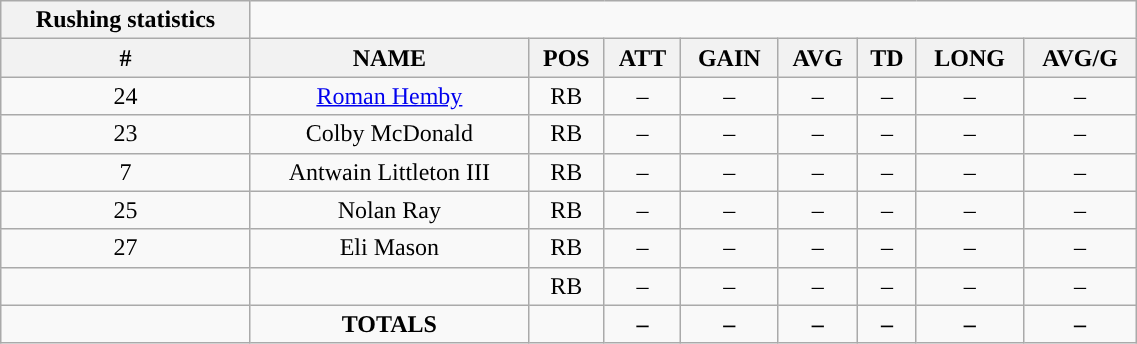<table style="width:60%; text-align:center;" class="wikitable collapsible collapsed">
<tr>
<th style="text-align:center; ">Rushing statistics</th>
</tr>
<tr>
<th>#</th>
<th>NAME</th>
<th>POS</th>
<th>ATT</th>
<th>GAIN</th>
<th>AVG</th>
<th>TD</th>
<th>LONG</th>
<th>AVG/G</th>
</tr>
<tr>
<td>24</td>
<td><a href='#'>Roman Hemby</a></td>
<td>RB</td>
<td>–</td>
<td>–</td>
<td>–</td>
<td>–</td>
<td>–</td>
<td>–</td>
</tr>
<tr>
<td>23</td>
<td>Colby McDonald</td>
<td>RB</td>
<td>–</td>
<td>–</td>
<td>–</td>
<td>–</td>
<td>–</td>
<td>–</td>
</tr>
<tr>
<td>7</td>
<td>Antwain Littleton III</td>
<td>RB</td>
<td>–</td>
<td>–</td>
<td>–</td>
<td>–</td>
<td>–</td>
<td>–</td>
</tr>
<tr>
<td>25</td>
<td>Nolan Ray</td>
<td>RB</td>
<td>–</td>
<td>–</td>
<td>–</td>
<td>–</td>
<td>–</td>
<td>–</td>
</tr>
<tr>
<td>27</td>
<td>Eli Mason</td>
<td>RB</td>
<td>–</td>
<td>–</td>
<td>–</td>
<td>–</td>
<td>–</td>
<td>–</td>
</tr>
<tr>
<td></td>
<td></td>
<td>RB</td>
<td>–</td>
<td>–</td>
<td>–</td>
<td>–</td>
<td>–</td>
<td>–</td>
</tr>
<tr>
<td></td>
<td><strong>TOTALS</strong></td>
<td></td>
<td><strong>–</strong></td>
<td><strong>–</strong></td>
<td><strong>–</strong></td>
<td><strong>–</strong></td>
<td><strong>–</strong></td>
<td><strong>–</strong></td>
</tr>
</table>
